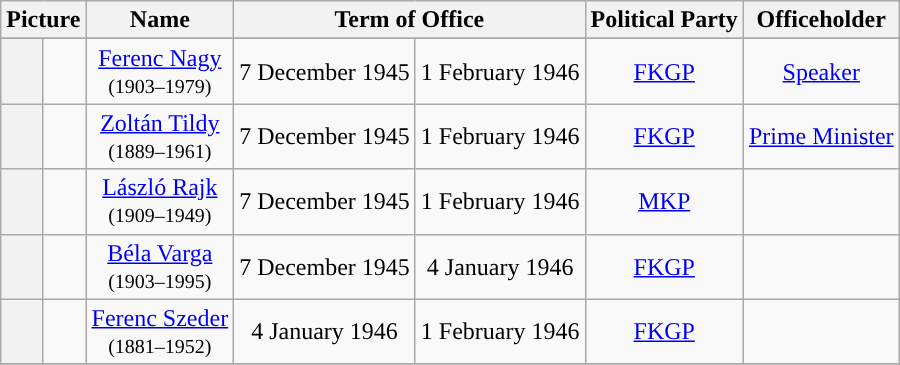<table class="wikitable" style="text-align:center">
<tr>
<th colspan=2>Picture</th>
<th>Name<br></th>
<th colspan=2>Term of Office</th>
<th>Political Party</th>
<th>Officeholder</th>
</tr>
<tr>
</tr>
<tr>
<th style="background-color:"></th>
<td></td>
<td><a href='#'>Ferenc Nagy</a><br><small>(1903–1979)</small></td>
<td>7 December 1945</td>
<td>1 February 1946</td>
<td><a href='#'>FKGP</a></td>
<td><a href='#'>Speaker</a></td>
</tr>
<tr>
<th style="background-color:"></th>
<td></td>
<td><a href='#'>Zoltán Tildy</a><br><small>(1889–1961)</small></td>
<td>7 December 1945</td>
<td>1 February 1946</td>
<td><a href='#'>FKGP</a></td>
<td><a href='#'>Prime Minister</a></td>
</tr>
<tr>
<th style="background-color:"></th>
<td></td>
<td><a href='#'>László Rajk</a><br><small>(1909–1949)</small></td>
<td>7 December 1945</td>
<td>1 February 1946</td>
<td><a href='#'>MKP</a></td>
<td></td>
</tr>
<tr>
<th style="background-color:"></th>
<td></td>
<td><a href='#'>Béla Varga</a><br><small>(1903–1995)</small></td>
<td>7 December 1945</td>
<td>4 January 1946</td>
<td><a href='#'>FKGP</a></td>
<td></td>
</tr>
<tr>
<th style="background-color:"></th>
<td></td>
<td><a href='#'>Ferenc Szeder</a><br><small>(1881–1952)</small></td>
<td>4 January 1946</td>
<td>1 February 1946</td>
<td><a href='#'>FKGP</a></td>
<td></td>
</tr>
<tr>
</tr>
</table>
